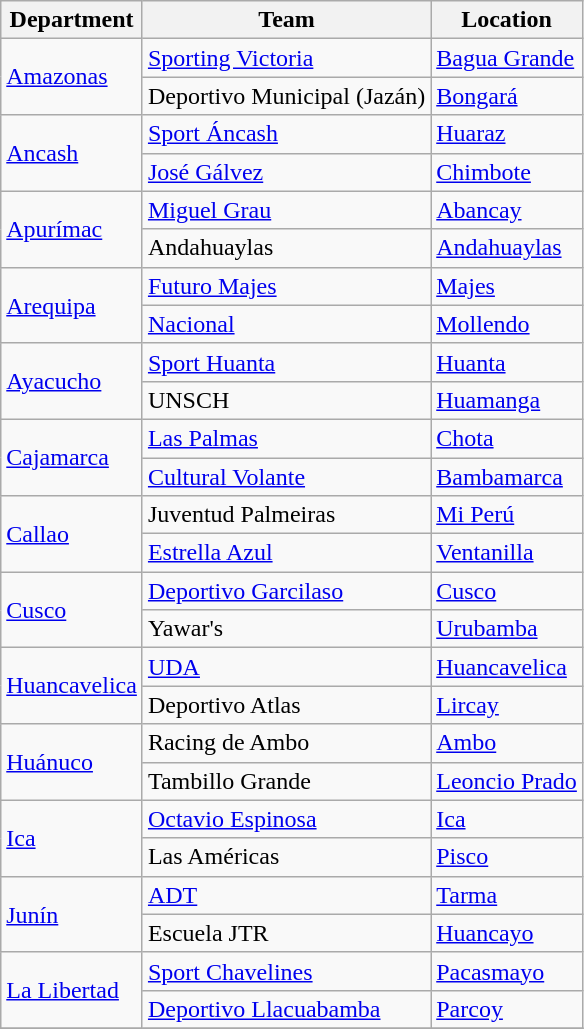<table class="wikitable">
<tr>
<th>Department</th>
<th>Team</th>
<th>Location</th>
</tr>
<tr>
<td rowspan="2"><a href='#'>Amazonas</a></td>
<td><a href='#'>Sporting Victoria</a></td>
<td><a href='#'>Bagua Grande</a></td>
</tr>
<tr>
<td>Deportivo Municipal (Jazán)</td>
<td><a href='#'>Bongará</a></td>
</tr>
<tr>
<td rowspan="2"><a href='#'>Ancash</a></td>
<td><a href='#'>Sport Áncash</a></td>
<td><a href='#'>Huaraz</a></td>
</tr>
<tr>
<td><a href='#'>José Gálvez</a></td>
<td><a href='#'>Chimbote</a></td>
</tr>
<tr>
<td rowspan="2"><a href='#'>Apurímac</a></td>
<td><a href='#'>Miguel Grau</a></td>
<td><a href='#'>Abancay</a></td>
</tr>
<tr>
<td>Andahuaylas</td>
<td><a href='#'>Andahuaylas</a></td>
</tr>
<tr>
<td rowspan="2"><a href='#'>Arequipa</a></td>
<td><a href='#'>Futuro Majes</a></td>
<td><a href='#'>Majes</a></td>
</tr>
<tr>
<td><a href='#'>Nacional</a></td>
<td><a href='#'>Mollendo</a></td>
</tr>
<tr>
<td rowspan="2"><a href='#'>Ayacucho</a></td>
<td><a href='#'>Sport Huanta</a></td>
<td><a href='#'>Huanta</a></td>
</tr>
<tr>
<td>UNSCH</td>
<td><a href='#'>Huamanga</a></td>
</tr>
<tr>
<td rowspan="2"><a href='#'>Cajamarca</a></td>
<td><a href='#'>Las Palmas</a></td>
<td><a href='#'>Chota</a></td>
</tr>
<tr>
<td><a href='#'>Cultural Volante</a></td>
<td><a href='#'>Bambamarca</a></td>
</tr>
<tr>
<td rowspan="2"><a href='#'>Callao</a></td>
<td>Juventud Palmeiras</td>
<td><a href='#'>Mi Perú</a></td>
</tr>
<tr>
<td><a href='#'>Estrella Azul</a></td>
<td><a href='#'>Ventanilla</a></td>
</tr>
<tr>
<td rowspan="2"><a href='#'>Cusco</a></td>
<td><a href='#'>Deportivo Garcilaso</a></td>
<td><a href='#'>Cusco</a></td>
</tr>
<tr>
<td>Yawar's</td>
<td><a href='#'>Urubamba</a></td>
</tr>
<tr>
<td rowspan="2"><a href='#'>Huancavelica</a></td>
<td><a href='#'>UDA</a></td>
<td><a href='#'>Huancavelica</a></td>
</tr>
<tr>
<td>Deportivo Atlas</td>
<td><a href='#'>Lircay</a></td>
</tr>
<tr>
<td rowspan="2"><a href='#'>Huánuco</a></td>
<td>Racing de Ambo</td>
<td><a href='#'>Ambo</a></td>
</tr>
<tr>
<td>Tambillo Grande</td>
<td><a href='#'>Leoncio Prado</a></td>
</tr>
<tr>
<td rowspan="2"><a href='#'>Ica</a></td>
<td><a href='#'>Octavio Espinosa</a></td>
<td><a href='#'>Ica</a></td>
</tr>
<tr>
<td>Las Américas</td>
<td><a href='#'>Pisco</a></td>
</tr>
<tr>
<td rowspan="2"><a href='#'>Junín</a></td>
<td><a href='#'>ADT</a></td>
<td><a href='#'>Tarma</a></td>
</tr>
<tr>
<td>Escuela JTR</td>
<td><a href='#'>Huancayo</a></td>
</tr>
<tr>
<td rowspan="2"><a href='#'>La Libertad</a></td>
<td><a href='#'>Sport Chavelines</a></td>
<td><a href='#'>Pacasmayo</a></td>
</tr>
<tr>
<td><a href='#'>Deportivo Llacuabamba</a></td>
<td><a href='#'>Parcoy</a></td>
</tr>
<tr>
</tr>
</table>
